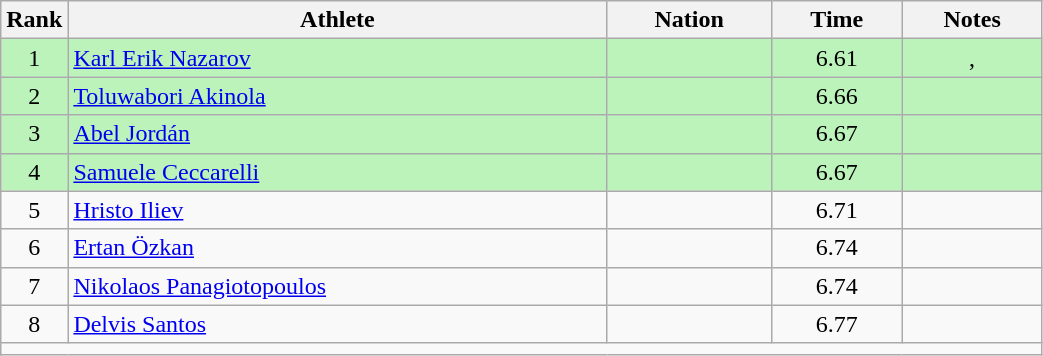<table class="wikitable sortable" style="text-align:center;width: 55%;">
<tr>
<th scope="col" style="width: 10px;">Rank</th>
<th scope="col">Athlete</th>
<th scope="col">Nation</th>
<th scope="col">Time</th>
<th scope="col">Notes</th>
</tr>
<tr bgcolor=bbf3bb>
<td>1</td>
<td align=left><a href='#'>Karl Erik Nazarov</a></td>
<td align=left></td>
<td>6.61</td>
<td>, </td>
</tr>
<tr bgcolor=bbf3bb>
<td>2</td>
<td align=left><a href='#'>Toluwabori Akinola</a></td>
<td align=left></td>
<td>6.66</td>
<td></td>
</tr>
<tr bgcolor=bbf3bb>
<td>3</td>
<td align=left><a href='#'>Abel Jordán</a></td>
<td align=left></td>
<td>6.67 </td>
<td></td>
</tr>
<tr bgcolor=bbf3bb>
<td>4</td>
<td align=left><a href='#'>Samuele Ceccarelli</a></td>
<td align=left></td>
<td>6.67 </td>
<td></td>
</tr>
<tr>
<td>5</td>
<td align=left><a href='#'>Hristo Iliev</a></td>
<td align=left></td>
<td>6.71</td>
<td></td>
</tr>
<tr>
<td>6</td>
<td align=left><a href='#'>Ertan Özkan</a></td>
<td align=left></td>
<td>6.74 </td>
<td></td>
</tr>
<tr>
<td>7</td>
<td align=left><a href='#'>Nikolaos Panagiotopoulos</a></td>
<td align=left></td>
<td>6.74 </td>
<td></td>
</tr>
<tr>
<td>8</td>
<td align=left><a href='#'>Delvis Santos</a></td>
<td align=left></td>
<td>6.77</td>
<td></td>
</tr>
<tr class="sortbottom">
<td colspan="5"></td>
</tr>
</table>
